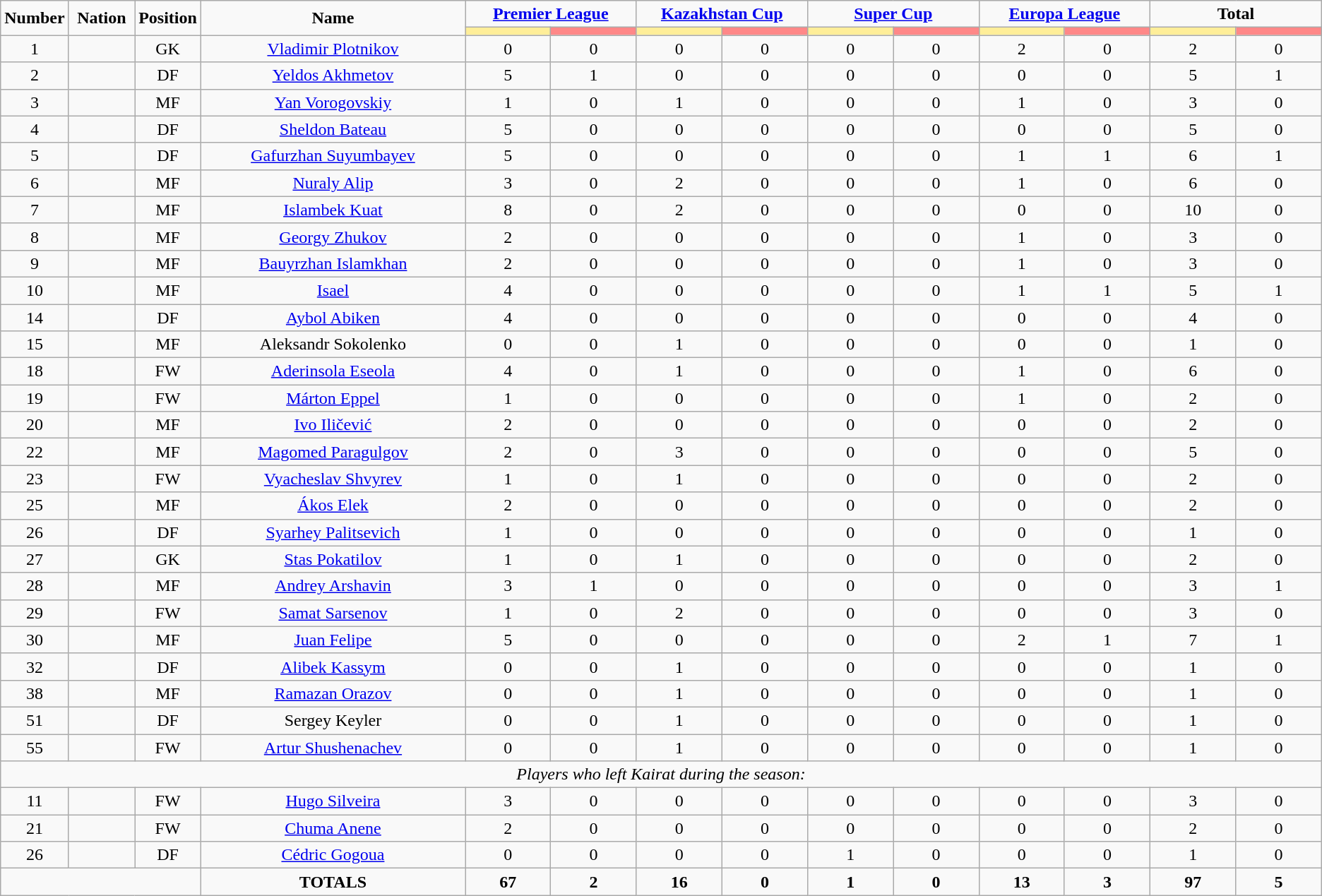<table class="wikitable" style="text-align:center;">
<tr>
<td rowspan="2"  style="width:5%; text-align:center;"><strong>Number</strong></td>
<td rowspan="2"  style="width:5%; text-align:center;"><strong>Nation</strong></td>
<td rowspan="2"  style="width:5%; text-align:center;"><strong>Position</strong></td>
<td rowspan="2"  style="width:20%; text-align:center;"><strong>Name</strong></td>
<td colspan="2" style="text-align:center;"><strong><a href='#'>Premier League</a></strong></td>
<td colspan="2" style="text-align:center;"><strong><a href='#'>Kazakhstan Cup</a></strong></td>
<td colspan="2" style="text-align:center;"><strong><a href='#'>Super Cup</a></strong></td>
<td colspan="2" style="text-align:center;"><strong><a href='#'>Europa League</a></strong></td>
<td colspan="2" style="text-align:center;"><strong>Total</strong></td>
</tr>
<tr>
<th style="width:60px; background:#fe9;"></th>
<th style="width:60px; background:#ff8888;"></th>
<th style="width:60px; background:#fe9;"></th>
<th style="width:60px; background:#ff8888;"></th>
<th style="width:60px; background:#fe9;"></th>
<th style="width:60px; background:#ff8888;"></th>
<th style="width:60px; background:#fe9;"></th>
<th style="width:60px; background:#ff8888;"></th>
<th style="width:60px; background:#fe9;"></th>
<th style="width:60px; background:#ff8888;"></th>
</tr>
<tr>
<td>1</td>
<td></td>
<td>GK</td>
<td><a href='#'>Vladimir Plotnikov</a></td>
<td>0</td>
<td>0</td>
<td>0</td>
<td>0</td>
<td>0</td>
<td>0</td>
<td>2</td>
<td>0</td>
<td>2</td>
<td>0</td>
</tr>
<tr>
<td>2</td>
<td></td>
<td>DF</td>
<td><a href='#'>Yeldos Akhmetov</a></td>
<td>5</td>
<td>1</td>
<td>0</td>
<td>0</td>
<td>0</td>
<td>0</td>
<td>0</td>
<td>0</td>
<td>5</td>
<td>1</td>
</tr>
<tr>
<td>3</td>
<td></td>
<td>MF</td>
<td><a href='#'>Yan Vorogovskiy</a></td>
<td>1</td>
<td>0</td>
<td>1</td>
<td>0</td>
<td>0</td>
<td>0</td>
<td>1</td>
<td>0</td>
<td>3</td>
<td>0</td>
</tr>
<tr>
<td>4</td>
<td></td>
<td>DF</td>
<td><a href='#'>Sheldon Bateau</a></td>
<td>5</td>
<td>0</td>
<td>0</td>
<td>0</td>
<td>0</td>
<td>0</td>
<td>0</td>
<td>0</td>
<td>5</td>
<td>0</td>
</tr>
<tr>
<td>5</td>
<td></td>
<td>DF</td>
<td><a href='#'>Gafurzhan Suyumbayev</a></td>
<td>5</td>
<td>0</td>
<td>0</td>
<td>0</td>
<td>0</td>
<td>0</td>
<td>1</td>
<td>1</td>
<td>6</td>
<td>1</td>
</tr>
<tr>
<td>6</td>
<td></td>
<td>MF</td>
<td><a href='#'>Nuraly Alip</a></td>
<td>3</td>
<td>0</td>
<td>2</td>
<td>0</td>
<td>0</td>
<td>0</td>
<td>1</td>
<td>0</td>
<td>6</td>
<td>0</td>
</tr>
<tr>
<td>7</td>
<td></td>
<td>MF</td>
<td><a href='#'>Islambek Kuat</a></td>
<td>8</td>
<td>0</td>
<td>2</td>
<td>0</td>
<td>0</td>
<td>0</td>
<td>0</td>
<td>0</td>
<td>10</td>
<td>0</td>
</tr>
<tr>
<td>8</td>
<td></td>
<td>MF</td>
<td><a href='#'>Georgy Zhukov</a></td>
<td>2</td>
<td>0</td>
<td>0</td>
<td>0</td>
<td>0</td>
<td>0</td>
<td>1</td>
<td>0</td>
<td>3</td>
<td>0</td>
</tr>
<tr>
<td>9</td>
<td></td>
<td>MF</td>
<td><a href='#'>Bauyrzhan Islamkhan</a></td>
<td>2</td>
<td>0</td>
<td>0</td>
<td>0</td>
<td>0</td>
<td>0</td>
<td>1</td>
<td>0</td>
<td>3</td>
<td>0</td>
</tr>
<tr>
<td>10</td>
<td></td>
<td>MF</td>
<td><a href='#'>Isael</a></td>
<td>4</td>
<td>0</td>
<td>0</td>
<td>0</td>
<td>0</td>
<td>0</td>
<td>1</td>
<td>1</td>
<td>5</td>
<td>1</td>
</tr>
<tr>
<td>14</td>
<td></td>
<td>DF</td>
<td><a href='#'>Aybol Abiken</a></td>
<td>4</td>
<td>0</td>
<td>0</td>
<td>0</td>
<td>0</td>
<td>0</td>
<td>0</td>
<td>0</td>
<td>4</td>
<td>0</td>
</tr>
<tr>
<td>15</td>
<td></td>
<td>MF</td>
<td>Aleksandr Sokolenko</td>
<td>0</td>
<td>0</td>
<td>1</td>
<td>0</td>
<td>0</td>
<td>0</td>
<td>0</td>
<td>0</td>
<td>1</td>
<td>0</td>
</tr>
<tr>
<td>18</td>
<td></td>
<td>FW</td>
<td><a href='#'>Aderinsola Eseola</a></td>
<td>4</td>
<td>0</td>
<td>1</td>
<td>0</td>
<td>0</td>
<td>0</td>
<td>1</td>
<td>0</td>
<td>6</td>
<td>0</td>
</tr>
<tr>
<td>19</td>
<td></td>
<td>FW</td>
<td><a href='#'>Márton Eppel</a></td>
<td>1</td>
<td>0</td>
<td>0</td>
<td>0</td>
<td>0</td>
<td>0</td>
<td>1</td>
<td>0</td>
<td>2</td>
<td>0</td>
</tr>
<tr>
<td>20</td>
<td></td>
<td>MF</td>
<td><a href='#'>Ivo Iličević</a></td>
<td>2</td>
<td>0</td>
<td>0</td>
<td>0</td>
<td>0</td>
<td>0</td>
<td>0</td>
<td>0</td>
<td>2</td>
<td>0</td>
</tr>
<tr>
<td>22</td>
<td></td>
<td>MF</td>
<td><a href='#'>Magomed Paragulgov</a></td>
<td>2</td>
<td>0</td>
<td>3</td>
<td>0</td>
<td>0</td>
<td>0</td>
<td>0</td>
<td>0</td>
<td>5</td>
<td>0</td>
</tr>
<tr>
<td>23</td>
<td></td>
<td>FW</td>
<td><a href='#'>Vyacheslav Shvyrev</a></td>
<td>1</td>
<td>0</td>
<td>1</td>
<td>0</td>
<td>0</td>
<td>0</td>
<td>0</td>
<td>0</td>
<td>2</td>
<td>0</td>
</tr>
<tr>
<td>25</td>
<td></td>
<td>MF</td>
<td><a href='#'>Ákos Elek</a></td>
<td>2</td>
<td>0</td>
<td>0</td>
<td>0</td>
<td>0</td>
<td>0</td>
<td>0</td>
<td>0</td>
<td>2</td>
<td>0</td>
</tr>
<tr>
<td>26</td>
<td></td>
<td>DF</td>
<td><a href='#'>Syarhey Palitsevich</a></td>
<td>1</td>
<td>0</td>
<td>0</td>
<td>0</td>
<td>0</td>
<td>0</td>
<td>0</td>
<td>0</td>
<td>1</td>
<td>0</td>
</tr>
<tr>
<td>27</td>
<td></td>
<td>GK</td>
<td><a href='#'>Stas Pokatilov</a></td>
<td>1</td>
<td>0</td>
<td>1</td>
<td>0</td>
<td>0</td>
<td>0</td>
<td>0</td>
<td>0</td>
<td>2</td>
<td>0</td>
</tr>
<tr>
<td>28</td>
<td></td>
<td>MF</td>
<td><a href='#'>Andrey Arshavin</a></td>
<td>3</td>
<td>1</td>
<td>0</td>
<td>0</td>
<td>0</td>
<td>0</td>
<td>0</td>
<td>0</td>
<td>3</td>
<td>1</td>
</tr>
<tr>
<td>29</td>
<td></td>
<td>FW</td>
<td><a href='#'>Samat Sarsenov</a></td>
<td>1</td>
<td>0</td>
<td>2</td>
<td>0</td>
<td>0</td>
<td>0</td>
<td>0</td>
<td>0</td>
<td>3</td>
<td>0</td>
</tr>
<tr>
<td>30</td>
<td></td>
<td>MF</td>
<td><a href='#'>Juan Felipe</a></td>
<td>5</td>
<td>0</td>
<td>0</td>
<td>0</td>
<td>0</td>
<td>0</td>
<td>2</td>
<td>1</td>
<td>7</td>
<td>1</td>
</tr>
<tr>
<td>32</td>
<td></td>
<td>DF</td>
<td><a href='#'>Alibek Kassym</a></td>
<td>0</td>
<td>0</td>
<td>1</td>
<td>0</td>
<td>0</td>
<td>0</td>
<td>0</td>
<td>0</td>
<td>1</td>
<td>0</td>
</tr>
<tr>
<td>38</td>
<td></td>
<td>MF</td>
<td><a href='#'>Ramazan Orazov</a></td>
<td>0</td>
<td>0</td>
<td>1</td>
<td>0</td>
<td>0</td>
<td>0</td>
<td>0</td>
<td>0</td>
<td>1</td>
<td>0</td>
</tr>
<tr>
<td>51</td>
<td></td>
<td>DF</td>
<td>Sergey Keyler</td>
<td>0</td>
<td>0</td>
<td>1</td>
<td>0</td>
<td>0</td>
<td>0</td>
<td>0</td>
<td>0</td>
<td>1</td>
<td>0</td>
</tr>
<tr>
<td>55</td>
<td></td>
<td>FW</td>
<td><a href='#'>Artur Shushenachev</a></td>
<td>0</td>
<td>0</td>
<td>1</td>
<td>0</td>
<td>0</td>
<td>0</td>
<td>0</td>
<td>0</td>
<td>1</td>
<td>0</td>
</tr>
<tr>
<td colspan="14"><em>Players who left Kairat during the season:</em></td>
</tr>
<tr>
<td>11</td>
<td></td>
<td>FW</td>
<td><a href='#'>Hugo Silveira</a></td>
<td>3</td>
<td>0</td>
<td>0</td>
<td>0</td>
<td>0</td>
<td>0</td>
<td>0</td>
<td>0</td>
<td>3</td>
<td>0</td>
</tr>
<tr>
<td>21</td>
<td></td>
<td>FW</td>
<td><a href='#'>Chuma Anene</a></td>
<td>2</td>
<td>0</td>
<td>0</td>
<td>0</td>
<td>0</td>
<td>0</td>
<td>0</td>
<td>0</td>
<td>2</td>
<td>0</td>
</tr>
<tr>
<td>26</td>
<td></td>
<td>DF</td>
<td><a href='#'>Cédric Gogoua</a></td>
<td>0</td>
<td>0</td>
<td>0</td>
<td>0</td>
<td>1</td>
<td>0</td>
<td>0</td>
<td>0</td>
<td>1</td>
<td>0</td>
</tr>
<tr>
<td colspan="3"></td>
<td><strong>TOTALS</strong></td>
<td><strong>67</strong></td>
<td><strong>2</strong></td>
<td><strong>16</strong></td>
<td><strong>0</strong></td>
<td><strong>1</strong></td>
<td><strong>0</strong></td>
<td><strong>13</strong></td>
<td><strong>3</strong></td>
<td><strong>97</strong></td>
<td><strong>5</strong></td>
</tr>
</table>
